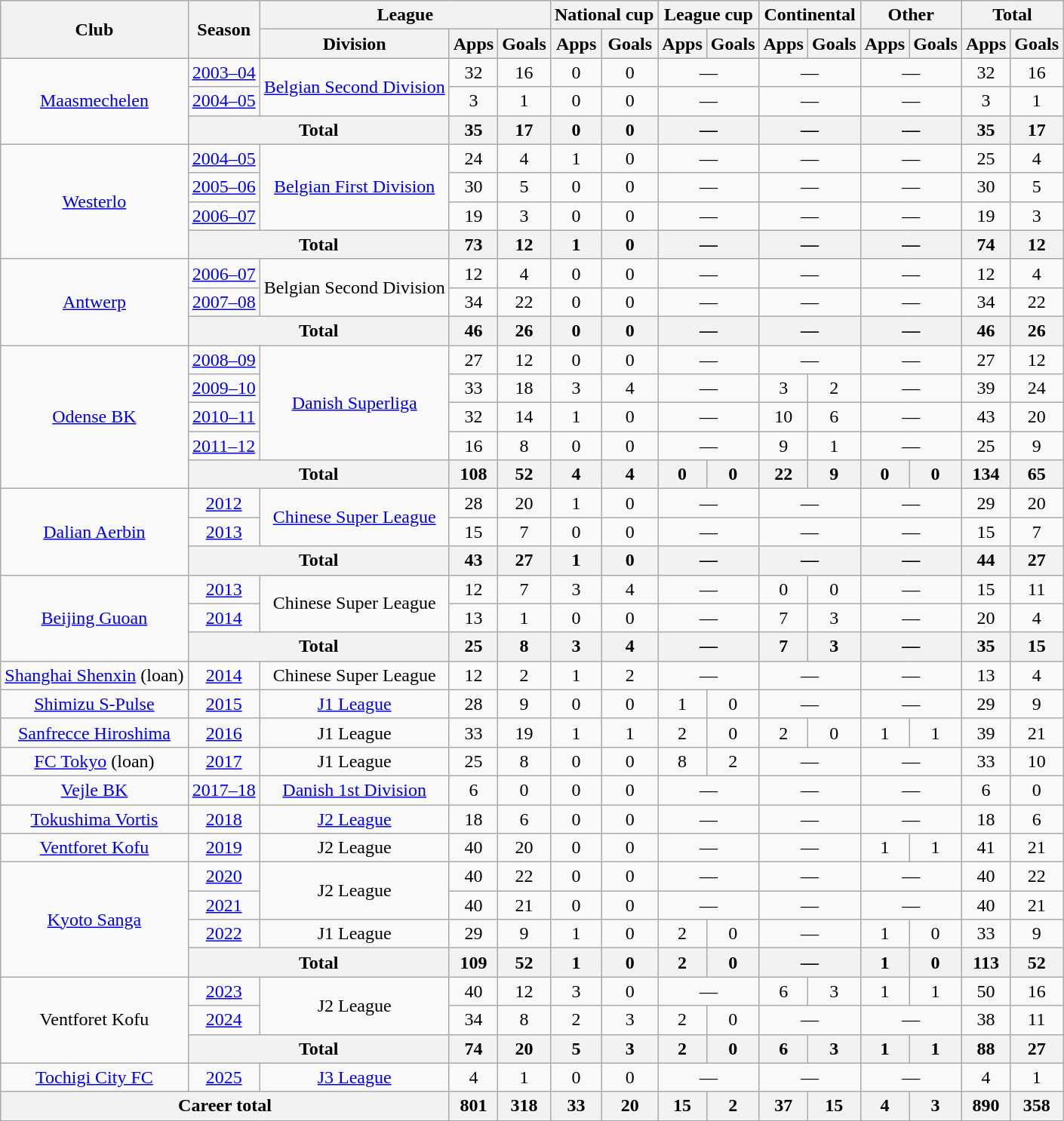<table class="wikitable" style="text-align:center">
<tr>
<th rowspan="2">Club</th>
<th rowspan="2">Season</th>
<th colspan="3">League</th>
<th colspan="2">National cup</th>
<th colspan="2">League cup</th>
<th colspan="2">Continental</th>
<th colspan="2">Other</th>
<th colspan="2">Total</th>
</tr>
<tr>
<th>Division</th>
<th>Apps</th>
<th>Goals</th>
<th>Apps</th>
<th>Goals</th>
<th>Apps</th>
<th>Goals</th>
<th>Apps</th>
<th>Goals</th>
<th>Apps</th>
<th>Goals</th>
<th>Apps</th>
<th>Goals</th>
</tr>
<tr>
<td rowspan="3"><a href='#'>Maasmechelen</a></td>
<td><a href='#'>2003–04</a></td>
<td rowspan="2"><a href='#'>Belgian Second Division</a></td>
<td>32</td>
<td>16</td>
<td>0</td>
<td>0</td>
<td colspan="2">—</td>
<td colspan="2">—</td>
<td colspan="2">—</td>
<td>32</td>
<td>16</td>
</tr>
<tr>
<td><a href='#'>2004–05</a></td>
<td>3</td>
<td>1</td>
<td>0</td>
<td>0</td>
<td colspan="2">—</td>
<td colspan="2">—</td>
<td colspan="2">—</td>
<td>3</td>
<td>1</td>
</tr>
<tr>
<th colspan="2">Total</th>
<th>35</th>
<th>17</th>
<th>0</th>
<th>0</th>
<th colspan="2">—</th>
<th colspan="2">—</th>
<th colspan="2">—</th>
<th>35</th>
<th>17</th>
</tr>
<tr>
<td rowspan="4"><a href='#'>Westerlo</a></td>
<td><a href='#'>2004–05</a></td>
<td rowspan="3"><a href='#'>Belgian First Division</a></td>
<td>24</td>
<td>4</td>
<td>1</td>
<td>0</td>
<td colspan="2">—</td>
<td colspan="2">—</td>
<td colspan="2">—</td>
<td>25</td>
<td>4</td>
</tr>
<tr>
<td><a href='#'>2005–06</a></td>
<td>30</td>
<td>5</td>
<td>0</td>
<td>0</td>
<td colspan="2">—</td>
<td colspan="2">—</td>
<td colspan="2">—</td>
<td>30</td>
<td>5</td>
</tr>
<tr>
<td><a href='#'>2006–07</a></td>
<td>19</td>
<td>3</td>
<td>0</td>
<td>0</td>
<td colspan="2">—</td>
<td colspan="2">—</td>
<td colspan="2">—</td>
<td>19</td>
<td>3</td>
</tr>
<tr>
<th colspan="2">Total</th>
<th>73</th>
<th>12</th>
<th>1</th>
<th>0</th>
<th colspan="2">—</th>
<th colspan="2">—</th>
<th colspan="2">—</th>
<th>74</th>
<th>12</th>
</tr>
<tr>
<td rowspan="3"><a href='#'>Antwerp</a></td>
<td><a href='#'>2006–07</a></td>
<td rowspan="2">Belgian Second Division</td>
<td>12</td>
<td>4</td>
<td>0</td>
<td>0</td>
<td colspan="2">—</td>
<td colspan="2">—</td>
<td colspan="2">—</td>
<td>12</td>
<td>4</td>
</tr>
<tr>
<td><a href='#'>2007–08</a></td>
<td>34</td>
<td>22</td>
<td>0</td>
<td>0</td>
<td colspan="2">—</td>
<td colspan="2">—</td>
<td colspan="2">—</td>
<td>34</td>
<td>22</td>
</tr>
<tr>
<th colspan="2">Total</th>
<th>46</th>
<th>26</th>
<th>0</th>
<th>0</th>
<th colspan="2">—</th>
<th colspan="2">—</th>
<th colspan="2">—</th>
<th>46</th>
<th>26</th>
</tr>
<tr>
<td rowspan="5"><a href='#'>Odense BK</a></td>
<td><a href='#'>2008–09</a></td>
<td rowspan="4"><a href='#'>Danish Superliga</a></td>
<td>27</td>
<td>12</td>
<td>0</td>
<td>0</td>
<td colspan="2">—</td>
<td colspan="2">—</td>
<td colspan="2">—</td>
<td>27</td>
<td>12</td>
</tr>
<tr>
<td><a href='#'>2009–10</a></td>
<td>33</td>
<td>18</td>
<td>3</td>
<td>4</td>
<td colspan="2">—</td>
<td>3</td>
<td>2</td>
<td colspan="2">—</td>
<td>39</td>
<td>24</td>
</tr>
<tr>
<td><a href='#'>2010–11</a></td>
<td>32</td>
<td>14</td>
<td>1</td>
<td>0</td>
<td colspan="2">—</td>
<td>10</td>
<td>6</td>
<td colspan="2">—</td>
<td>43</td>
<td>20</td>
</tr>
<tr>
<td><a href='#'>2011–12</a></td>
<td>16</td>
<td>8</td>
<td>0</td>
<td>0</td>
<td colspan="2">—</td>
<td>9</td>
<td>1</td>
<td colspan="2">—</td>
<td>25</td>
<td>9</td>
</tr>
<tr>
<th colspan="2">Total</th>
<th>108</th>
<th>52</th>
<th>4</th>
<th>4</th>
<th>0</th>
<th>0</th>
<th>22</th>
<th>9</th>
<th>0</th>
<th>0</th>
<th>134</th>
<th>65</th>
</tr>
<tr>
<td rowspan="3"><a href='#'>Dalian Aerbin</a></td>
<td><a href='#'>2012</a></td>
<td rowspan="2"><a href='#'>Chinese Super League</a></td>
<td>28</td>
<td>20</td>
<td>1</td>
<td>0</td>
<td colspan="2">—</td>
<td colspan="2">—</td>
<td colspan="2">—</td>
<td>29</td>
<td>20</td>
</tr>
<tr>
<td><a href='#'>2013</a></td>
<td>15</td>
<td>7</td>
<td>0</td>
<td>0</td>
<td colspan="2">—</td>
<td colspan="2">—</td>
<td colspan="2">—</td>
<td>15</td>
<td>7</td>
</tr>
<tr>
<th colspan="2">Total</th>
<th>43</th>
<th>27</th>
<th>1</th>
<th>0</th>
<th colspan="2">—</th>
<th colspan="2">—</th>
<th colspan="2">—</th>
<th>44</th>
<th>27</th>
</tr>
<tr>
<td rowspan="3"><a href='#'>Beijing Guoan</a></td>
<td><a href='#'>2013</a></td>
<td rowspan="2">Chinese Super League</td>
<td>12</td>
<td>7</td>
<td>3</td>
<td>4</td>
<td colspan="2">—</td>
<td>0</td>
<td>0</td>
<td colspan="2">—</td>
<td>15</td>
<td>11</td>
</tr>
<tr>
<td><a href='#'>2014</a></td>
<td>13</td>
<td>1</td>
<td>0</td>
<td>0</td>
<td colspan="2">—</td>
<td>7</td>
<td>3</td>
<td colspan="2">—</td>
<td>20</td>
<td>4</td>
</tr>
<tr>
<th colspan="2">Total</th>
<th>25</th>
<th>8</th>
<th>3</th>
<th>4</th>
<th colspan="2">—</th>
<th>7</th>
<th>3</th>
<th colspan="2">—</th>
<th>35</th>
<th>15</th>
</tr>
<tr>
<td><a href='#'>Shanghai Shenxin</a> (loan)</td>
<td><a href='#'>2014</a></td>
<td>Chinese Super League</td>
<td>12</td>
<td>2</td>
<td>1</td>
<td>2</td>
<td colspan="2">—</td>
<td colspan="2">—</td>
<td colspan="2">—</td>
<td>13</td>
<td>4</td>
</tr>
<tr>
<td><a href='#'>Shimizu S-Pulse</a></td>
<td><a href='#'>2015</a></td>
<td><a href='#'>J1 League</a></td>
<td>28</td>
<td>9</td>
<td>0</td>
<td>0</td>
<td>1</td>
<td>0</td>
<td colspan="2">—</td>
<td colspan="2">—</td>
<td>29</td>
<td>9</td>
</tr>
<tr>
<td><a href='#'>Sanfrecce Hiroshima</a></td>
<td><a href='#'>2016</a></td>
<td>J1 League</td>
<td>33</td>
<td>19</td>
<td>1</td>
<td>1</td>
<td>2</td>
<td>0</td>
<td>2</td>
<td>0</td>
<td>1</td>
<td>1</td>
<td>39</td>
<td>21</td>
</tr>
<tr>
<td><a href='#'>FC Tokyo</a> (loan)</td>
<td><a href='#'>2017</a></td>
<td>J1 League</td>
<td>25</td>
<td>8</td>
<td>0</td>
<td>0</td>
<td>8</td>
<td>2</td>
<td colspan="2">—</td>
<td colspan="2">—</td>
<td>33</td>
<td>10</td>
</tr>
<tr>
<td><a href='#'>Vejle BK</a></td>
<td><a href='#'>2017–18</a></td>
<td><a href='#'>Danish 1st Division</a></td>
<td>6</td>
<td>0</td>
<td>0</td>
<td>0</td>
<td colspan="2">—</td>
<td colspan="2">—</td>
<td colspan="2">—</td>
<td>6</td>
<td>0</td>
</tr>
<tr>
<td><a href='#'>Tokushima Vortis</a></td>
<td><a href='#'>2018</a></td>
<td><a href='#'>J2 League</a></td>
<td>18</td>
<td>6</td>
<td>0</td>
<td>0</td>
<td colspan="2">—</td>
<td colspan="2">—</td>
<td colspan="2">—</td>
<td>18</td>
<td>6</td>
</tr>
<tr>
<td><a href='#'>Ventforet Kofu</a></td>
<td><a href='#'>2019</a></td>
<td>J2 League</td>
<td>40</td>
<td>20</td>
<td>0</td>
<td>0</td>
<td colspan="2">—</td>
<td colspan="2">—</td>
<td>1</td>
<td>1</td>
<td>41</td>
<td>21</td>
</tr>
<tr>
<td rowspan="4"><a href='#'>Kyoto Sanga</a></td>
<td><a href='#'>2020</a></td>
<td rowspan="2">J2 League</td>
<td>40</td>
<td>22</td>
<td>0</td>
<td>0</td>
<td colspan="2">—</td>
<td colspan="2">—</td>
<td colspan="2">—</td>
<td>40</td>
<td>22</td>
</tr>
<tr>
<td><a href='#'>2021</a></td>
<td>40</td>
<td>21</td>
<td>0</td>
<td>0</td>
<td colspan="2">—</td>
<td colspan="2">—</td>
<td colspan="2">—</td>
<td>40</td>
<td>21</td>
</tr>
<tr>
<td><a href='#'>2022</a></td>
<td>J1 League</td>
<td>29</td>
<td>9</td>
<td>1</td>
<td>0</td>
<td>2</td>
<td>0</td>
<td colspan="2">—</td>
<td>1</td>
<td>0</td>
<td>33</td>
<td>9</td>
</tr>
<tr>
<th colspan="2">Total</th>
<th>109</th>
<th>52</th>
<th>1</th>
<th>0</th>
<th>2</th>
<th>0</th>
<th colspan="2">—</th>
<th>1</th>
<th>0</th>
<th>113</th>
<th>52</th>
</tr>
<tr>
<td rowspan="3">Ventforet Kofu</td>
<td><a href='#'>2023</a></td>
<td rowspan="2">J2 League</td>
<td>40</td>
<td>12</td>
<td>3</td>
<td>0</td>
<td colspan="2">—</td>
<td>6</td>
<td>3</td>
<td>1</td>
<td>1</td>
<td>50</td>
<td>16</td>
</tr>
<tr>
<td><a href='#'>2024</a></td>
<td>34</td>
<td>8</td>
<td>2</td>
<td>3</td>
<td>2</td>
<td>0</td>
<td colspan="2">—</td>
<td colspan="2">—</td>
<td>38</td>
<td>11</td>
</tr>
<tr>
<th colspan="2">Total</th>
<th>74</th>
<th>20</th>
<th>5</th>
<th>3</th>
<th>2</th>
<th>0</th>
<th>6</th>
<th>3</th>
<th>1</th>
<th>1</th>
<th>88</th>
<th>27</th>
</tr>
<tr>
<td><a href='#'>Tochigi City FC</a></td>
<td><a href='#'>2025</a></td>
<td><a href='#'>J3 League</a></td>
<td>4</td>
<td>1</td>
<td>0</td>
<td>0</td>
<td colspan="2">—</td>
<td colspan="2">—</td>
<td colspan="2">—</td>
<td>4</td>
<td>1</td>
</tr>
<tr>
<th colspan="3">Career total</th>
<th>801</th>
<th>318</th>
<th>33</th>
<th>20</th>
<th>15</th>
<th>2</th>
<th>37</th>
<th>15</th>
<th>4</th>
<th>3</th>
<th>890</th>
<th>358</th>
</tr>
</table>
